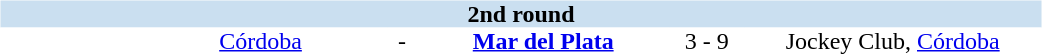<table table width=700>
<tr>
<td width=700 valign="top"><br><table border=0 cellspacing=0 cellpadding=0 style="font-size: 100%; border-collapse: collapse;" width=100%>
<tr bgcolor="#CADFF0">
<td style="font-size:100%"; align="center" colspan="6"><strong>2nd round</strong></td>
</tr>
<tr align=center bgcolor=#FFFFFF>
<td width=90></td>
<td width=170><a href='#'>Córdoba</a></td>
<td width=20>-</td>
<td width=170><strong><a href='#'>Mar del Plata</a></strong></td>
<td width=50>3 - 9</td>
<td width=200>Jockey Club, <a href='#'>Córdoba</a></td>
</tr>
</table>
</td>
</tr>
</table>
